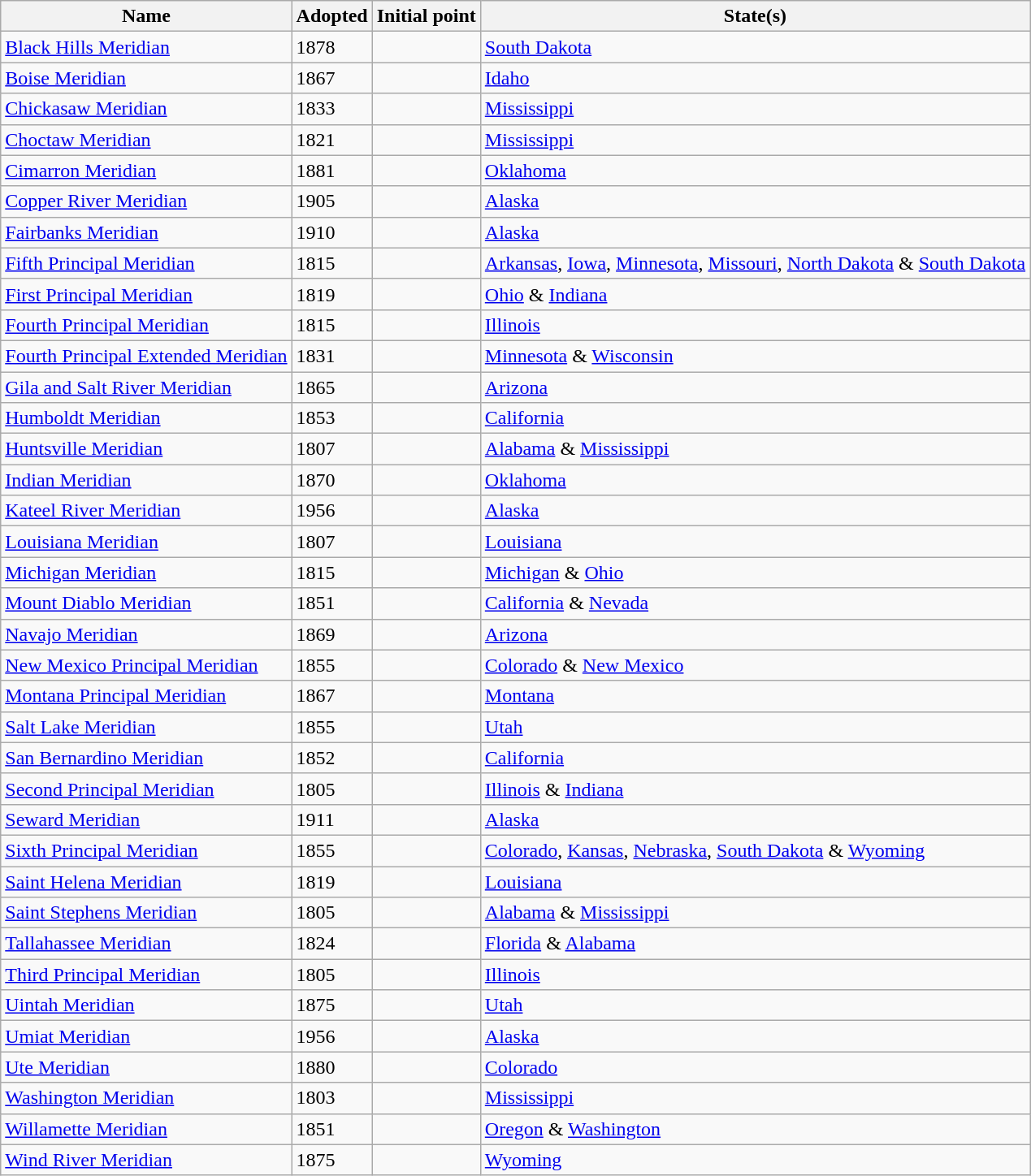<table class="wikitable sortable" border="1">
<tr>
<th>Name</th>
<th>Adopted</th>
<th>Initial point</th>
<th>State(s)</th>
</tr>
<tr>
<td><a href='#'>Black Hills Meridian</a></td>
<td>1878</td>
<td></td>
<td><a href='#'>South Dakota</a></td>
</tr>
<tr>
<td><a href='#'>Boise Meridian</a></td>
<td>1867</td>
<td></td>
<td><a href='#'>Idaho</a></td>
</tr>
<tr>
<td><a href='#'>Chickasaw Meridian</a></td>
<td>1833</td>
<td></td>
<td><a href='#'>Mississippi</a></td>
</tr>
<tr>
<td><a href='#'>Choctaw Meridian</a></td>
<td>1821</td>
<td></td>
<td><a href='#'>Mississippi</a></td>
</tr>
<tr>
<td><a href='#'>Cimarron Meridian</a></td>
<td>1881</td>
<td></td>
<td><a href='#'>Oklahoma</a></td>
</tr>
<tr>
<td><a href='#'>Copper River Meridian</a></td>
<td>1905</td>
<td></td>
<td><a href='#'>Alaska</a></td>
</tr>
<tr>
<td><a href='#'>Fairbanks Meridian</a></td>
<td>1910</td>
<td></td>
<td><a href='#'>Alaska</a></td>
</tr>
<tr>
<td><a href='#'>Fifth Principal Meridian</a></td>
<td>1815</td>
<td></td>
<td><a href='#'>Arkansas</a>, <a href='#'>Iowa</a>, <a href='#'>Minnesota</a>, <a href='#'>Missouri</a>, <a href='#'>North Dakota</a> & <a href='#'>South Dakota</a></td>
</tr>
<tr>
<td><a href='#'>First Principal Meridian</a></td>
<td>1819</td>
<td></td>
<td><a href='#'>Ohio</a> & <a href='#'>Indiana</a></td>
</tr>
<tr>
<td><a href='#'>Fourth Principal Meridian</a></td>
<td>1815</td>
<td></td>
<td><a href='#'>Illinois</a></td>
</tr>
<tr>
<td><a href='#'>Fourth Principal Extended Meridian</a></td>
<td>1831</td>
<td></td>
<td><a href='#'>Minnesota</a> & <a href='#'>Wisconsin</a></td>
</tr>
<tr>
<td><a href='#'>Gila and Salt River Meridian</a></td>
<td>1865</td>
<td></td>
<td><a href='#'>Arizona</a></td>
</tr>
<tr>
<td><a href='#'>Humboldt Meridian</a></td>
<td>1853</td>
<td></td>
<td><a href='#'>California</a></td>
</tr>
<tr>
<td><a href='#'>Huntsville Meridian</a></td>
<td>1807</td>
<td></td>
<td><a href='#'>Alabama</a> & <a href='#'>Mississippi</a></td>
</tr>
<tr>
<td><a href='#'>Indian Meridian</a></td>
<td>1870</td>
<td></td>
<td><a href='#'>Oklahoma</a></td>
</tr>
<tr>
<td><a href='#'>Kateel River Meridian</a></td>
<td>1956</td>
<td></td>
<td><a href='#'>Alaska</a></td>
</tr>
<tr>
<td><a href='#'>Louisiana Meridian</a></td>
<td>1807</td>
<td></td>
<td><a href='#'>Louisiana</a></td>
</tr>
<tr>
<td><a href='#'>Michigan Meridian</a></td>
<td>1815</td>
<td></td>
<td><a href='#'>Michigan</a> & <a href='#'>Ohio</a></td>
</tr>
<tr>
<td><a href='#'>Mount Diablo Meridian</a></td>
<td>1851</td>
<td></td>
<td><a href='#'>California</a> & <a href='#'>Nevada</a></td>
</tr>
<tr>
<td><a href='#'>Navajo Meridian</a></td>
<td>1869</td>
<td></td>
<td><a href='#'>Arizona</a></td>
</tr>
<tr>
<td><a href='#'>New Mexico Principal Meridian</a></td>
<td>1855</td>
<td></td>
<td><a href='#'>Colorado</a> & <a href='#'>New Mexico</a></td>
</tr>
<tr>
<td><a href='#'>Montana Principal Meridian</a></td>
<td>1867</td>
<td></td>
<td><a href='#'>Montana</a></td>
</tr>
<tr>
<td><a href='#'>Salt Lake Meridian</a></td>
<td>1855</td>
<td></td>
<td><a href='#'>Utah</a></td>
</tr>
<tr>
<td><a href='#'>San Bernardino Meridian</a></td>
<td>1852</td>
<td></td>
<td><a href='#'>California</a></td>
</tr>
<tr>
<td><a href='#'>Second Principal Meridian</a></td>
<td>1805</td>
<td></td>
<td><a href='#'>Illinois</a> & <a href='#'>Indiana</a></td>
</tr>
<tr>
<td><a href='#'>Seward Meridian</a></td>
<td>1911</td>
<td></td>
<td><a href='#'>Alaska</a></td>
</tr>
<tr>
<td><a href='#'>Sixth Principal Meridian</a></td>
<td>1855</td>
<td></td>
<td><a href='#'>Colorado</a>, <a href='#'>Kansas</a>, <a href='#'>Nebraska</a>, <a href='#'>South Dakota</a> & <a href='#'>Wyoming</a></td>
</tr>
<tr>
<td><a href='#'>Saint Helena Meridian</a></td>
<td>1819</td>
<td></td>
<td><a href='#'>Louisiana</a></td>
</tr>
<tr>
<td><a href='#'>Saint Stephens Meridian</a></td>
<td>1805</td>
<td></td>
<td><a href='#'>Alabama</a> & <a href='#'>Mississippi</a></td>
</tr>
<tr>
<td><a href='#'>Tallahassee Meridian</a></td>
<td>1824</td>
<td></td>
<td><a href='#'>Florida</a> & <a href='#'>Alabama</a></td>
</tr>
<tr>
<td><a href='#'>Third Principal Meridian</a></td>
<td>1805</td>
<td></td>
<td><a href='#'>Illinois</a></td>
</tr>
<tr>
<td><a href='#'>Uintah Meridian</a></td>
<td>1875</td>
<td></td>
<td><a href='#'>Utah</a></td>
</tr>
<tr>
<td><a href='#'>Umiat Meridian</a></td>
<td>1956</td>
<td></td>
<td><a href='#'>Alaska</a></td>
</tr>
<tr>
<td><a href='#'>Ute Meridian</a></td>
<td>1880</td>
<td></td>
<td><a href='#'>Colorado</a></td>
</tr>
<tr>
<td><a href='#'>Washington Meridian</a></td>
<td>1803</td>
<td></td>
<td><a href='#'>Mississippi</a></td>
</tr>
<tr>
<td><a href='#'>Willamette Meridian</a></td>
<td>1851</td>
<td></td>
<td><a href='#'>Oregon</a> & <a href='#'>Washington</a></td>
</tr>
<tr>
<td><a href='#'>Wind River Meridian</a></td>
<td>1875</td>
<td></td>
<td><a href='#'>Wyoming</a></td>
</tr>
</table>
